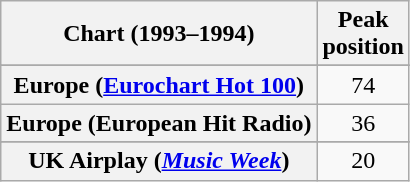<table class="wikitable sortable plainrowheaders" style="text-align:center">
<tr>
<th>Chart (1993–1994)</th>
<th>Peak<br>position</th>
</tr>
<tr>
</tr>
<tr>
<th scope="row">Europe (<a href='#'>Eurochart Hot 100</a>)</th>
<td>74</td>
</tr>
<tr>
<th scope="row">Europe (European Hit Radio)</th>
<td>36</td>
</tr>
<tr>
</tr>
<tr>
</tr>
<tr>
<th scope="row">UK Airplay (<em><a href='#'>Music Week</a></em>)</th>
<td>20</td>
</tr>
</table>
